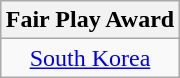<table class="wikitable" style="margin:auto">
<tr>
<th colspan="3">Fair Play Award</th>
</tr>
<tr>
<td colspan="3" align="center"> <a href='#'>South Korea</a></td>
</tr>
</table>
